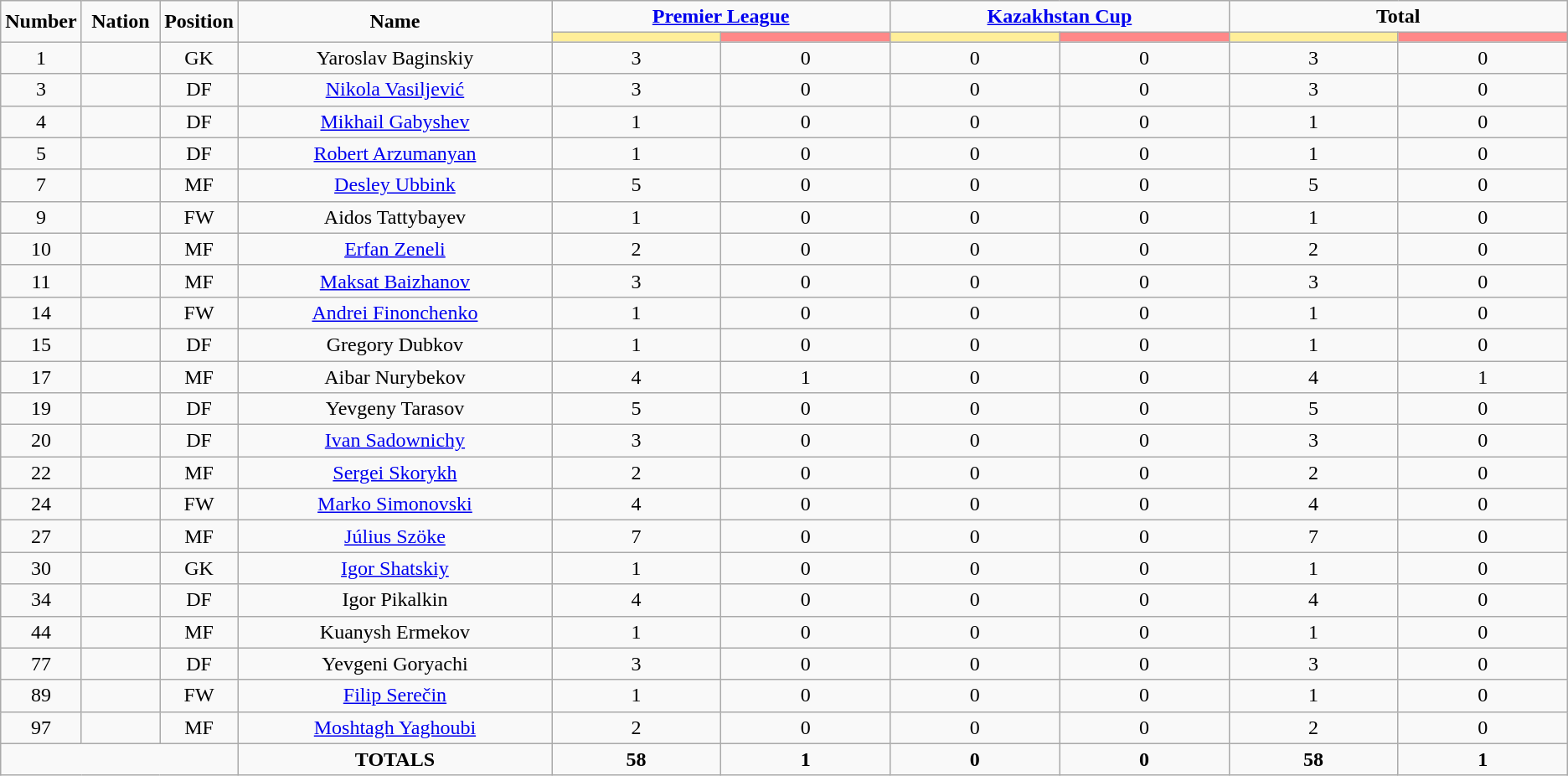<table class="wikitable" style="text-align:center;">
<tr>
<td rowspan="2"  style="width:5%; text-align:center;"><strong>Number</strong></td>
<td rowspan="2"  style="width:5%; text-align:center;"><strong>Nation</strong></td>
<td rowspan="2"  style="width:5%; text-align:center;"><strong>Position</strong></td>
<td rowspan="2"  style="width:20%; text-align:center;"><strong>Name</strong></td>
<td colspan="2" style="text-align:center;"><strong><a href='#'>Premier League</a></strong></td>
<td colspan="2" style="text-align:center;"><strong><a href='#'>Kazakhstan Cup</a></strong></td>
<td colspan="2" style="text-align:center;"><strong>Total</strong></td>
</tr>
<tr>
<th style="width:60px; background:#fe9;"></th>
<th style="width:60px; background:#ff8888;"></th>
<th style="width:60px; background:#fe9;"></th>
<th style="width:60px; background:#ff8888;"></th>
<th style="width:60px; background:#fe9;"></th>
<th style="width:60px; background:#ff8888;"></th>
</tr>
<tr>
<td>1</td>
<td></td>
<td>GK</td>
<td>Yaroslav Baginskiy</td>
<td>3</td>
<td>0</td>
<td>0</td>
<td>0</td>
<td>3</td>
<td>0</td>
</tr>
<tr>
<td>3</td>
<td></td>
<td>DF</td>
<td><a href='#'>Nikola Vasiljević</a></td>
<td>3</td>
<td>0</td>
<td>0</td>
<td>0</td>
<td>3</td>
<td>0</td>
</tr>
<tr>
<td>4</td>
<td></td>
<td>DF</td>
<td><a href='#'>Mikhail Gabyshev</a></td>
<td>1</td>
<td>0</td>
<td>0</td>
<td>0</td>
<td>1</td>
<td>0</td>
</tr>
<tr>
<td>5</td>
<td></td>
<td>DF</td>
<td><a href='#'>Robert Arzumanyan</a></td>
<td>1</td>
<td>0</td>
<td>0</td>
<td>0</td>
<td>1</td>
<td>0</td>
</tr>
<tr>
<td>7</td>
<td></td>
<td>MF</td>
<td><a href='#'>Desley Ubbink</a></td>
<td>5</td>
<td>0</td>
<td>0</td>
<td>0</td>
<td>5</td>
<td>0</td>
</tr>
<tr>
<td>9</td>
<td></td>
<td>FW</td>
<td>Aidos Tattybayev</td>
<td>1</td>
<td>0</td>
<td>0</td>
<td>0</td>
<td>1</td>
<td>0</td>
</tr>
<tr>
<td>10</td>
<td></td>
<td>MF</td>
<td><a href='#'>Erfan Zeneli</a></td>
<td>2</td>
<td>0</td>
<td>0</td>
<td>0</td>
<td>2</td>
<td>0</td>
</tr>
<tr>
<td>11</td>
<td></td>
<td>MF</td>
<td><a href='#'>Maksat Baizhanov</a></td>
<td>3</td>
<td>0</td>
<td>0</td>
<td>0</td>
<td>3</td>
<td>0</td>
</tr>
<tr>
<td>14</td>
<td></td>
<td>FW</td>
<td><a href='#'>Andrei Finonchenko</a></td>
<td>1</td>
<td>0</td>
<td>0</td>
<td>0</td>
<td>1</td>
<td>0</td>
</tr>
<tr>
<td>15</td>
<td></td>
<td>DF</td>
<td>Gregory Dubkov</td>
<td>1</td>
<td>0</td>
<td>0</td>
<td>0</td>
<td>1</td>
<td>0</td>
</tr>
<tr>
<td>17</td>
<td></td>
<td>MF</td>
<td>Aibar Nurybekov</td>
<td>4</td>
<td>1</td>
<td>0</td>
<td>0</td>
<td>4</td>
<td>1</td>
</tr>
<tr>
<td>19</td>
<td></td>
<td>DF</td>
<td>Yevgeny Tarasov</td>
<td>5</td>
<td>0</td>
<td>0</td>
<td>0</td>
<td>5</td>
<td>0</td>
</tr>
<tr>
<td>20</td>
<td></td>
<td>DF</td>
<td><a href='#'>Ivan Sadownichy</a></td>
<td>3</td>
<td>0</td>
<td>0</td>
<td>0</td>
<td>3</td>
<td>0</td>
</tr>
<tr>
<td>22</td>
<td></td>
<td>MF</td>
<td><a href='#'>Sergei Skorykh</a></td>
<td>2</td>
<td>0</td>
<td>0</td>
<td>0</td>
<td>2</td>
<td>0</td>
</tr>
<tr>
<td>24</td>
<td></td>
<td>FW</td>
<td><a href='#'>Marko Simonovski</a></td>
<td>4</td>
<td>0</td>
<td>0</td>
<td>0</td>
<td>4</td>
<td>0</td>
</tr>
<tr>
<td>27</td>
<td></td>
<td>MF</td>
<td><a href='#'>Július Szöke</a></td>
<td>7</td>
<td>0</td>
<td>0</td>
<td>0</td>
<td>7</td>
<td>0</td>
</tr>
<tr>
<td>30</td>
<td></td>
<td>GK</td>
<td><a href='#'>Igor Shatskiy</a></td>
<td>1</td>
<td>0</td>
<td>0</td>
<td>0</td>
<td>1</td>
<td>0</td>
</tr>
<tr>
<td>34</td>
<td></td>
<td>DF</td>
<td>Igor Pikalkin</td>
<td>4</td>
<td>0</td>
<td>0</td>
<td>0</td>
<td>4</td>
<td>0</td>
</tr>
<tr>
<td>44</td>
<td></td>
<td>MF</td>
<td>Kuanysh Ermekov</td>
<td>1</td>
<td>0</td>
<td>0</td>
<td>0</td>
<td>1</td>
<td>0</td>
</tr>
<tr>
<td>77</td>
<td></td>
<td>DF</td>
<td>Yevgeni Goryachi</td>
<td>3</td>
<td>0</td>
<td>0</td>
<td>0</td>
<td>3</td>
<td>0</td>
</tr>
<tr>
<td>89</td>
<td></td>
<td>FW</td>
<td><a href='#'>Filip Serečin</a></td>
<td>1</td>
<td>0</td>
<td>0</td>
<td>0</td>
<td>1</td>
<td>0</td>
</tr>
<tr>
<td>97</td>
<td></td>
<td>MF</td>
<td><a href='#'>Moshtagh Yaghoubi</a></td>
<td>2</td>
<td>0</td>
<td>0</td>
<td>0</td>
<td>2</td>
<td>0</td>
</tr>
<tr>
<td colspan="3"></td>
<td><strong>TOTALS</strong></td>
<td><strong>58</strong></td>
<td><strong>1</strong></td>
<td><strong>0</strong></td>
<td><strong>0</strong></td>
<td><strong>58</strong></td>
<td><strong>1</strong></td>
</tr>
</table>
